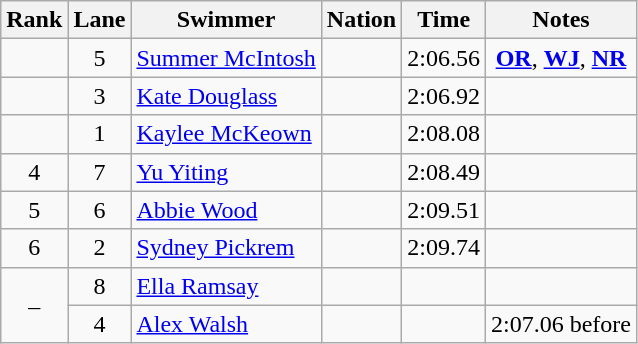<table class="wikitable sortable mw-collapsible" style="text-align:center">
<tr>
<th scope="col">Rank</th>
<th scope="col">Lane</th>
<th scope="col">Swimmer</th>
<th scope="col">Nation</th>
<th scope="col">Time</th>
<th scope="col">Notes</th>
</tr>
<tr>
<td></td>
<td>5</td>
<td align="left"><a href='#'>Summer McIntosh</a></td>
<td align="left"></td>
<td>2:06.56</td>
<td><strong><a href='#'>OR</a></strong>, <strong><a href='#'>WJ</a></strong>, <strong><a href='#'>NR</a></strong></td>
</tr>
<tr>
<td></td>
<td>3</td>
<td align="left"><a href='#'>Kate Douglass</a></td>
<td align="left"></td>
<td>2:06.92</td>
<td></td>
</tr>
<tr>
<td></td>
<td>1</td>
<td align="left"><a href='#'>Kaylee McKeown</a></td>
<td align="left"></td>
<td>2:08.08</td>
<td></td>
</tr>
<tr>
<td>4</td>
<td>7</td>
<td align="left"><a href='#'>Yu Yiting</a></td>
<td align="left"></td>
<td>2:08.49</td>
<td></td>
</tr>
<tr>
<td>5</td>
<td>6</td>
<td align="left"><a href='#'>Abbie Wood</a></td>
<td align="left"></td>
<td>2:09.51</td>
<td></td>
</tr>
<tr>
<td>6</td>
<td>2</td>
<td align="left"><a href='#'>Sydney Pickrem</a></td>
<td align="left"></td>
<td>2:09.74</td>
<td></td>
</tr>
<tr>
<td rowspan="2">–</td>
<td>8</td>
<td align="left"><a href='#'>Ella Ramsay</a></td>
<td align="left"></td>
<td></td>
<td></td>
</tr>
<tr>
<td>4</td>
<td align="left"><a href='#'>Alex Walsh</a></td>
<td align="left"></td>
<td></td>
<td>2:07.06 before </td>
</tr>
</table>
